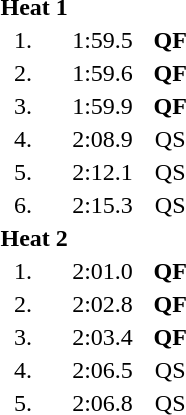<table style="text-align:center">
<tr>
<td colspan=4 align=left><strong>Heat 1</strong></td>
</tr>
<tr>
<td width=30>1.</td>
<td align=left></td>
<td width=60>1:59.5</td>
<td><strong>QF</strong></td>
</tr>
<tr>
<td>2.</td>
<td align=left></td>
<td>1:59.6</td>
<td><strong>QF</strong></td>
</tr>
<tr>
<td>3.</td>
<td align=left></td>
<td>1:59.9</td>
<td><strong>QF</strong></td>
</tr>
<tr>
<td>4.</td>
<td align=left></td>
<td>2:08.9</td>
<td>QS</td>
</tr>
<tr>
<td>5.</td>
<td align=left></td>
<td>2:12.1</td>
<td>QS</td>
</tr>
<tr>
<td>6.</td>
<td align=left></td>
<td>2:15.3</td>
<td>QS</td>
</tr>
<tr>
<td colspan=4 align=left><strong>Heat 2</strong></td>
</tr>
<tr>
<td>1.</td>
<td align=left></td>
<td>2:01.0</td>
<td><strong>QF</strong></td>
</tr>
<tr>
<td>2.</td>
<td align=left></td>
<td>2:02.8</td>
<td><strong>QF</strong></td>
</tr>
<tr>
<td>3.</td>
<td align=left></td>
<td>2:03.4</td>
<td><strong>QF</strong></td>
</tr>
<tr>
<td>4.</td>
<td align=left></td>
<td>2:06.5</td>
<td>QS</td>
</tr>
<tr>
<td>5.</td>
<td align=left></td>
<td>2:06.8</td>
<td>QS</td>
</tr>
</table>
